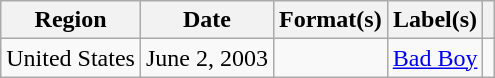<table class="wikitable">
<tr>
<th>Region</th>
<th>Date</th>
<th>Format(s)</th>
<th>Label(s)</th>
<th></th>
</tr>
<tr>
<td>United States</td>
<td>June 2, 2003</td>
<td></td>
<td><a href='#'>Bad Boy</a></td>
<td></td>
</tr>
</table>
